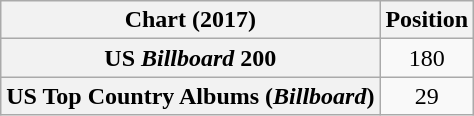<table class="wikitable sortable plainrowheaders" style="text-align:center">
<tr>
<th scope="col">Chart (2017)</th>
<th scope="col">Position</th>
</tr>
<tr>
<th scope="row">US <em>Billboard</em> 200</th>
<td style="text-align:center;">180</td>
</tr>
<tr>
<th scope="row">US Top Country Albums (<em>Billboard</em>)</th>
<td style="text-align:center;">29</td>
</tr>
</table>
